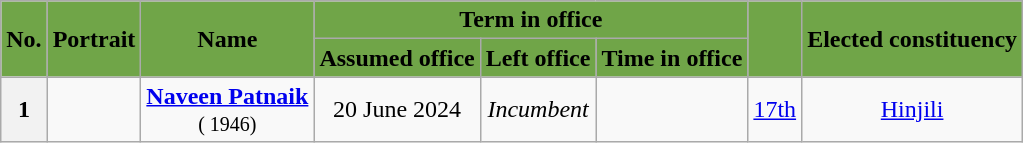<table class="wikitable sortable" style="text-align:center;">
<tr>
<th rowspan=2 style="background-color:#70A548;color:black">No.</th>
<th rowspan=2 style="background-color:#70A548;color:black">Portrait</th>
<th rowspan=2 style="background-color:#70A548;color:black">Name<br></th>
<th colspan=3 style="background-color:#70A548;color:black">Term in office</th>
<th rowspan=2 style="background-color:#70A548;color:black"><a href='#'></a><br></th>
<th rowspan=2 style="background-color:#70A548;color:black">Elected constituency</th>
</tr>
<tr>
<th style="background-color:#70A548;color:black">Assumed office</th>
<th style="background-color:#70A548;color:black">Left office</th>
<th style="background-color:#70A548;color:black">Time in office</th>
</tr>
<tr>
<th>1</th>
<td></td>
<td><strong><a href='#'>Naveen Patnaik</a></strong><br><small>( 1946)</small></td>
<td>20 June 2024</td>
<td><em>Incumbent</em></td>
<td></td>
<td><a href='#'>17th</a><br></td>
<td><a href='#'>Hinjili</a></td>
</tr>
</table>
